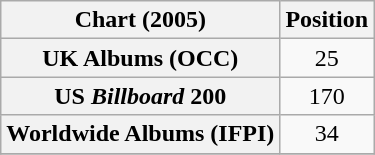<table class="wikitable sortable plainrowheaders" style="text-align:center">
<tr>
<th scope="col">Chart (2005)</th>
<th scope="col">Position</th>
</tr>
<tr>
<th scope="row">UK Albums (OCC)</th>
<td>25</td>
</tr>
<tr>
<th scope="row">US <em>Billboard</em> 200</th>
<td>170</td>
</tr>
<tr>
<th scope="row">Worldwide Albums (IFPI)</th>
<td>34</td>
</tr>
<tr>
</tr>
</table>
